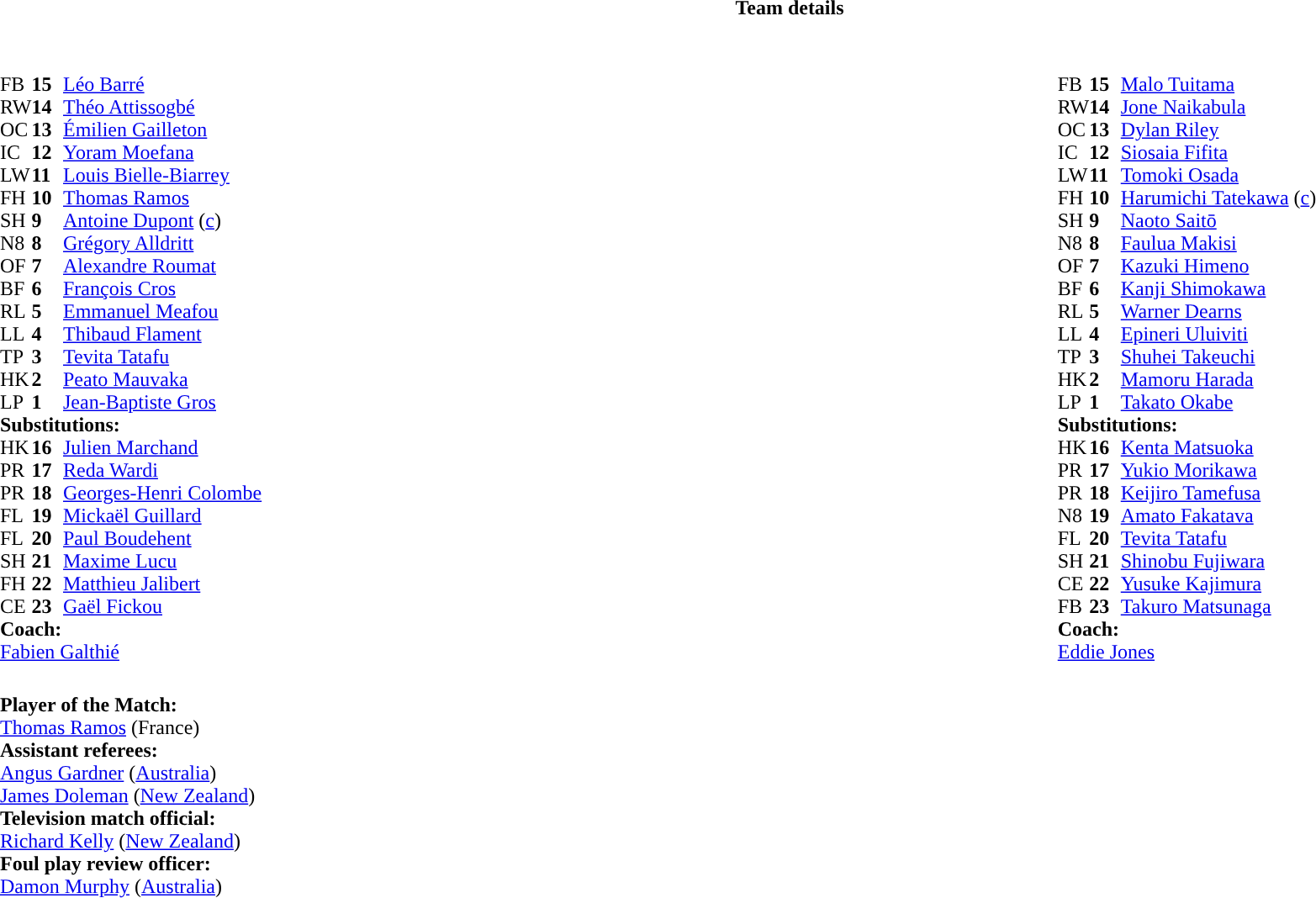<table border="0" style="width:100%;" class="collapsible collapsed">
<tr>
<th>Team details</th>
</tr>
<tr>
<td><br><table style="width:100%">
<tr>
<td style="vertical-align:top;width:50%"><br><table cellspacing="0" cellpadding="0">
<tr>
<th width="25"></th>
<th width="25"></th>
</tr>
<tr>
<td>FB</td>
<td><strong>15</strong></td>
<td><a href='#'>Léo Barré</a></td>
<td></td>
<td></td>
</tr>
<tr>
<td>RW</td>
<td><strong>14</strong></td>
<td><a href='#'>Théo Attissogbé</a></td>
</tr>
<tr>
<td>OC</td>
<td><strong>13</strong></td>
<td><a href='#'>Émilien Gailleton</a></td>
<td></td>
<td></td>
</tr>
<tr>
<td>IC</td>
<td><strong>12</strong></td>
<td><a href='#'>Yoram Moefana</a></td>
</tr>
<tr>
<td>LW</td>
<td><strong>11</strong></td>
<td><a href='#'>Louis Bielle-Biarrey</a></td>
</tr>
<tr>
<td>FH</td>
<td><strong>10</strong></td>
<td><a href='#'>Thomas Ramos</a></td>
</tr>
<tr>
<td>SH</td>
<td><strong>9</strong></td>
<td><a href='#'>Antoine Dupont</a> (<a href='#'>c</a>)</td>
<td></td>
<td></td>
</tr>
<tr>
<td>N8</td>
<td><strong>8</strong></td>
<td><a href='#'>Grégory Alldritt</a></td>
</tr>
<tr>
<td>OF</td>
<td><strong>7</strong></td>
<td><a href='#'>Alexandre Roumat</a></td>
</tr>
<tr>
<td>BF</td>
<td><strong>6</strong></td>
<td><a href='#'>François Cros</a></td>
<td></td>
<td></td>
</tr>
<tr>
<td>RL</td>
<td><strong>5</strong></td>
<td><a href='#'>Emmanuel Meafou</a></td>
<td></td>
<td></td>
</tr>
<tr>
<td>LL</td>
<td><strong>4</strong></td>
<td><a href='#'>Thibaud Flament</a></td>
<td></td>
<td></td>
</tr>
<tr>
<td>TP</td>
<td><strong>3</strong></td>
<td><a href='#'>Tevita Tatafu</a></td>
<td></td>
<td></td>
</tr>
<tr>
<td>HK</td>
<td><strong>2</strong></td>
<td><a href='#'>Peato Mauvaka</a></td>
</tr>
<tr>
<td>LP</td>
<td><strong>1</strong></td>
<td><a href='#'>Jean-Baptiste Gros</a></td>
<td></td>
<td></td>
</tr>
<tr>
<td colspan="3"><strong>Substitutions:</strong></td>
</tr>
<tr>
<td>HK</td>
<td><strong>16</strong></td>
<td><a href='#'>Julien Marchand</a></td>
<td></td>
<td></td>
</tr>
<tr>
<td>PR</td>
<td><strong>17</strong></td>
<td><a href='#'>Reda Wardi</a></td>
<td></td>
<td></td>
</tr>
<tr>
<td>PR</td>
<td><strong>18</strong></td>
<td><a href='#'>Georges-Henri Colombe</a></td>
<td></td>
<td></td>
</tr>
<tr>
<td>FL</td>
<td><strong>19</strong></td>
<td><a href='#'>Mickaël Guillard</a></td>
<td></td>
<td></td>
</tr>
<tr>
<td>FL</td>
<td><strong>20</strong></td>
<td><a href='#'>Paul Boudehent</a></td>
<td></td>
<td></td>
</tr>
<tr>
<td>SH</td>
<td><strong>21</strong></td>
<td><a href='#'>Maxime Lucu</a></td>
<td></td>
<td></td>
</tr>
<tr>
<td>FH</td>
<td><strong>22</strong></td>
<td><a href='#'>Matthieu Jalibert</a></td>
<td></td>
<td></td>
</tr>
<tr>
<td>CE</td>
<td><strong>23</strong></td>
<td><a href='#'>Gaël Fickou</a></td>
<td></td>
<td></td>
</tr>
<tr>
<td colspan=3><strong>Coach:</strong></td>
</tr>
<tr>
<td colspan="4"> <a href='#'>Fabien Galthié</a></td>
</tr>
</table>
</td>
<td style="vertical-align:top"></td>
<td style="vertical-align:top;width:50%"><br><table cellspacing="0" cellpadding="0" style="margin:auto">
<tr>
<th width="25"></th>
<th width="25"></th>
</tr>
<tr>
<td>FB</td>
<td><strong>15</strong></td>
<td><a href='#'>Malo Tuitama</a></td>
</tr>
<tr>
<td>RW</td>
<td><strong>14</strong></td>
<td><a href='#'>Jone Naikabula</a></td>
</tr>
<tr>
<td>OC</td>
<td><strong>13</strong></td>
<td><a href='#'>Dylan Riley</a></td>
</tr>
<tr>
<td>IC</td>
<td><strong>12</strong></td>
<td><a href='#'>Siosaia Fifita</a></td>
<td></td>
<td></td>
</tr>
<tr>
<td>LW</td>
<td><strong>11</strong></td>
<td><a href='#'>Tomoki Osada</a></td>
</tr>
<tr>
<td>FH</td>
<td><strong>10</strong></td>
<td><a href='#'>Harumichi Tatekawa</a> (<a href='#'>c</a>)</td>
<td></td>
<td></td>
</tr>
<tr>
<td>SH</td>
<td><strong>9</strong></td>
<td><a href='#'>Naoto Saitō</a></td>
<td></td>
<td></td>
</tr>
<tr>
<td>N8</td>
<td><strong>8</strong></td>
<td><a href='#'>Faulua Makisi</a></td>
<td></td>
<td></td>
</tr>
<tr>
<td>OF</td>
<td><strong>7</strong></td>
<td><a href='#'>Kazuki Himeno</a></td>
</tr>
<tr>
<td>BF</td>
<td><strong>6</strong></td>
<td><a href='#'>Kanji Shimokawa</a></td>
</tr>
<tr>
<td>RL</td>
<td><strong>5</strong></td>
<td><a href='#'>Warner Dearns</a></td>
<td></td>
<td></td>
<td></td>
</tr>
<tr>
<td>LL</td>
<td><strong>4</strong></td>
<td><a href='#'>Epineri Uluiviti</a></td>
</tr>
<tr>
<td>TP</td>
<td><strong>3</strong></td>
<td><a href='#'>Shuhei Takeuchi</a></td>
<td></td>
<td></td>
</tr>
<tr>
<td>HK</td>
<td><strong>2</strong></td>
<td><a href='#'>Mamoru Harada</a></td>
<td></td>
<td></td>
</tr>
<tr>
<td>LP</td>
<td><strong>1</strong></td>
<td><a href='#'>Takato Okabe</a></td>
<td></td>
<td></td>
</tr>
<tr>
<td colspan=3><strong>Substitutions:</strong></td>
</tr>
<tr>
<td>HK</td>
<td><strong>16</strong></td>
<td><a href='#'>Kenta Matsuoka</a></td>
<td></td>
<td></td>
</tr>
<tr>
<td>PR</td>
<td><strong>17</strong></td>
<td><a href='#'>Yukio Morikawa</a></td>
<td></td>
<td></td>
</tr>
<tr>
<td>PR</td>
<td><strong>18</strong></td>
<td><a href='#'>Keijiro Tamefusa</a></td>
<td></td>
<td></td>
</tr>
<tr>
<td>N8</td>
<td><strong>19</strong></td>
<td><a href='#'>Amato Fakatava</a></td>
<td></td>
<td></td>
</tr>
<tr>
<td>FL</td>
<td><strong>20</strong></td>
<td><a href='#'>Tevita Tatafu</a></td>
<td></td>
<td></td>
<td></td>
</tr>
<tr>
<td>SH</td>
<td><strong>21</strong></td>
<td><a href='#'>Shinobu Fujiwara</a></td>
<td></td>
<td></td>
</tr>
<tr>
<td>CE</td>
<td><strong>22</strong></td>
<td><a href='#'>Yusuke Kajimura</a></td>
<td></td>
<td></td>
</tr>
<tr>
<td>FB</td>
<td><strong>23</strong></td>
<td><a href='#'>Takuro Matsunaga</a></td>
<td></td>
<td></td>
</tr>
<tr>
<td colspan=3><strong>Coach:</strong></td>
</tr>
<tr>
<td colspan="4"> <a href='#'>Eddie Jones</a></td>
</tr>
</table>
</td>
</tr>
</table>
<table style="width:100%">
<tr>
<td><br><strong>Player of the Match:</strong>
<br><a href='#'>Thomas Ramos</a> (France)<br><strong>Assistant referees:</strong>
<br><a href='#'>Angus Gardner</a> (<a href='#'>Australia</a>)
<br><a href='#'>James Doleman</a> (<a href='#'>New Zealand</a>)
<br><strong>Television match official:</strong>
<br><a href='#'>Richard Kelly</a> (<a href='#'>New Zealand</a>)
<br><strong>Foul play review officer:</strong>
<br><a href='#'>Damon Murphy</a> (<a href='#'>Australia</a>)</td>
</tr>
</table>
</td>
</tr>
</table>
